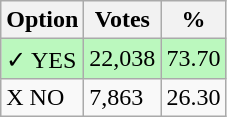<table class="wikitable">
<tr>
<th>Option</th>
<th>Votes</th>
<th>%</th>
</tr>
<tr>
<td style=background:#bbf8be>✓ YES</td>
<td style=background:#bbf8be>22,038</td>
<td style=background:#bbf8be>73.70</td>
</tr>
<tr>
<td>X NO</td>
<td>7,863</td>
<td>26.30</td>
</tr>
</table>
